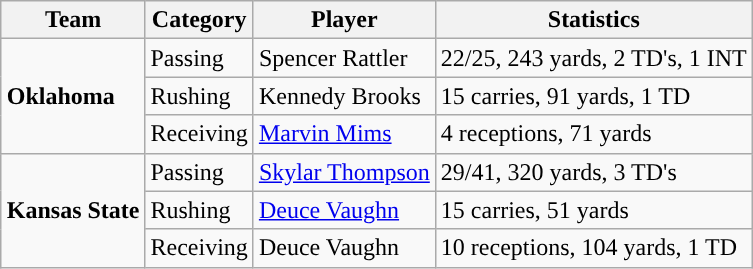<table class="wikitable" style="float: right;">
<tr>
<th>Team</th>
<th>Category</th>
<th>Player</th>
<th>Statistics</th>
</tr>
<tr>
<td rowspan=3><strong>Oklahoma</strong></td>
<td>Passing</td>
<td>Spencer Rattler</td>
<td>22/25, 243 yards, 2 TD's, 1 INT</td>
</tr>
<tr>
<td>Rushing</td>
<td>Kennedy Brooks</td>
<td>15 carries, 91 yards, 1 TD</td>
</tr>
<tr>
<td>Receiving</td>
<td><a href='#'>Marvin Mims</a></td>
<td>4 receptions, 71 yards</td>
</tr>
<tr>
<td rowspan=3><strong>Kansas State</strong></td>
<td>Passing</td>
<td><a href='#'>Skylar Thompson</a></td>
<td>29/41, 320 yards, 3 TD's</td>
</tr>
<tr>
<td>Rushing</td>
<td><a href='#'>Deuce Vaughn</a></td>
<td>15 carries, 51 yards</td>
</tr>
<tr>
<td>Receiving</td>
<td>Deuce Vaughn</td>
<td>10 receptions, 104 yards, 1 TD</td>
</tr>
</table>
